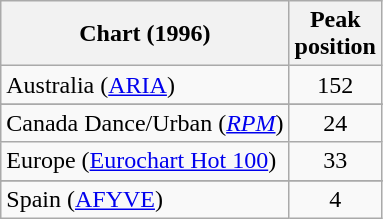<table class="wikitable sortable">
<tr>
<th align="center">Chart (1996)</th>
<th align="center">Peak<br>position</th>
</tr>
<tr>
<td>Australia (<a href='#'>ARIA</a>)</td>
<td align="center">152</td>
</tr>
<tr>
</tr>
<tr>
<td align="left">Canada Dance/Urban (<a href='#'><em>RPM</em></a>)</td>
<td align="center">24</td>
</tr>
<tr>
<td align="left">Europe (<a href='#'>Eurochart Hot 100</a>)</td>
<td align="center">33</td>
</tr>
<tr>
</tr>
<tr>
</tr>
<tr>
<td align="left">Spain (<a href='#'>AFYVE</a>)</td>
<td align="center">4</td>
</tr>
</table>
